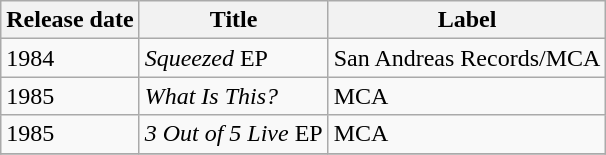<table class="wikitable">
<tr>
<th>Release date</th>
<th>Title</th>
<th>Label</th>
</tr>
<tr>
<td>1984</td>
<td><em>Squeezed</em> EP</td>
<td>San Andreas Records/MCA</td>
</tr>
<tr>
<td>1985</td>
<td><em>What Is This?</em></td>
<td>MCA</td>
</tr>
<tr>
<td>1985</td>
<td><em>3 Out of 5 Live</em> EP</td>
<td>MCA</td>
</tr>
<tr>
</tr>
</table>
